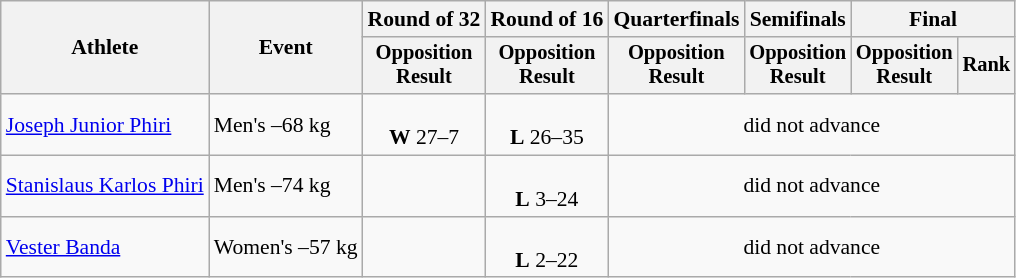<table class="wikitable" style="text-align:left; font-size:90%">
<tr>
<th rowspan="2">Athlete</th>
<th rowspan="2">Event</th>
<th>Round of 32</th>
<th>Round of 16</th>
<th>Quarterfinals</th>
<th>Semifinals</th>
<th colspan=2>Final</th>
</tr>
<tr style="font-size: 95%">
<th>Opposition<br>Result</th>
<th>Opposition<br>Result</th>
<th>Opposition<br>Result</th>
<th>Opposition<br>Result</th>
<th>Opposition<br>Result</th>
<th>Rank</th>
</tr>
<tr align=center>
<td align=left><a href='#'>Joseph Junior Phiri</a></td>
<td align=left>Men's –68 kg</td>
<td><br><strong>W</strong> 27–7</td>
<td><br><strong>L</strong> 26–35</td>
<td colspan=4>did not advance</td>
</tr>
<tr align=center>
<td align=left><a href='#'>Stanislaus Karlos Phiri</a></td>
<td align=left>Men's –74 kg</td>
<td></td>
<td><br><strong>L</strong> 3–24</td>
<td colspan=4>did not advance</td>
</tr>
<tr align=center>
<td align=left><a href='#'>Vester Banda</a></td>
<td align=left>Women's –57 kg</td>
<td></td>
<td><br><strong>L</strong> 2–22</td>
<td colspan=4>did not advance</td>
</tr>
</table>
